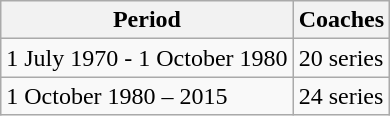<table class="wikitable">
<tr>
<th>Period</th>
<th>Coaches</th>
</tr>
<tr>
<td>1 July 1970 - 1 October 1980</td>
<td>20 series</td>
</tr>
<tr>
<td>1 October 1980 – 2015</td>
<td>24 series</td>
</tr>
</table>
